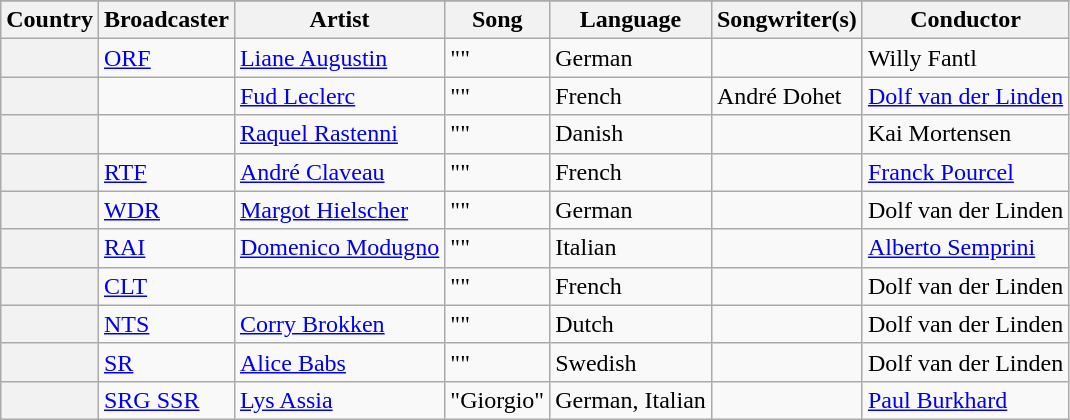<table class="wikitable plainrowheaders sticky-header">
<tr>
</tr>
<tr>
<th scope="col">Country</th>
<th scope="col">Broadcaster</th>
<th scope="col">Artist</th>
<th scope="col">Song</th>
<th scope="col">Language</th>
<th scope="col">Songwriter(s)</th>
<th scope="col">Conductor</th>
</tr>
<tr>
<th scope="row"></th>
<td><a href='#'>ORF</a></td>
<td><a href='#'>Liane Augustin</a></td>
<td>""</td>
<td>German</td>
<td></td>
<td>Willy Fantl</td>
</tr>
<tr>
<th scope="row"></th>
<td></td>
<td><a href='#'>Fud Leclerc</a></td>
<td>""</td>
<td>French</td>
<td>André Dohet</td>
<td><a href='#'>Dolf van der Linden</a></td>
</tr>
<tr>
<th scope="row"></th>
<td></td>
<td><a href='#'>Raquel Rastenni</a></td>
<td>""</td>
<td>Danish</td>
<td></td>
<td>Kai Mortensen</td>
</tr>
<tr>
<th scope="row"></th>
<td><a href='#'>RTF</a></td>
<td><a href='#'>André Claveau</a></td>
<td>""</td>
<td>French</td>
<td></td>
<td><a href='#'>Franck Pourcel</a></td>
</tr>
<tr>
<th scope="row"></th>
<td><a href='#'>WDR</a></td>
<td><a href='#'>Margot Hielscher</a></td>
<td>""</td>
<td>German</td>
<td></td>
<td>Dolf van der Linden</td>
</tr>
<tr>
<th scope="row"></th>
<td><a href='#'>RAI</a></td>
<td><a href='#'>Domenico Modugno</a></td>
<td>""</td>
<td>Italian</td>
<td></td>
<td><a href='#'>Alberto Semprini</a></td>
</tr>
<tr>
<th scope="row"></th>
<td><a href='#'>CLT</a></td>
<td></td>
<td>""</td>
<td>French</td>
<td></td>
<td>Dolf van der Linden</td>
</tr>
<tr>
<th scope="row"></th>
<td><a href='#'>NTS</a></td>
<td><a href='#'>Corry Brokken</a></td>
<td>""</td>
<td>Dutch</td>
<td></td>
<td>Dolf van der Linden</td>
</tr>
<tr>
<th scope="row"></th>
<td><a href='#'>SR</a></td>
<td><a href='#'>Alice Babs</a></td>
<td>""</td>
<td>Swedish</td>
<td></td>
<td>Dolf van der Linden</td>
</tr>
<tr>
<th scope="row"></th>
<td><a href='#'>SRG SSR</a></td>
<td><a href='#'>Lys Assia</a></td>
<td>"Giorgio"</td>
<td>German, Italian</td>
<td></td>
<td><a href='#'>Paul Burkhard</a></td>
</tr>
</table>
